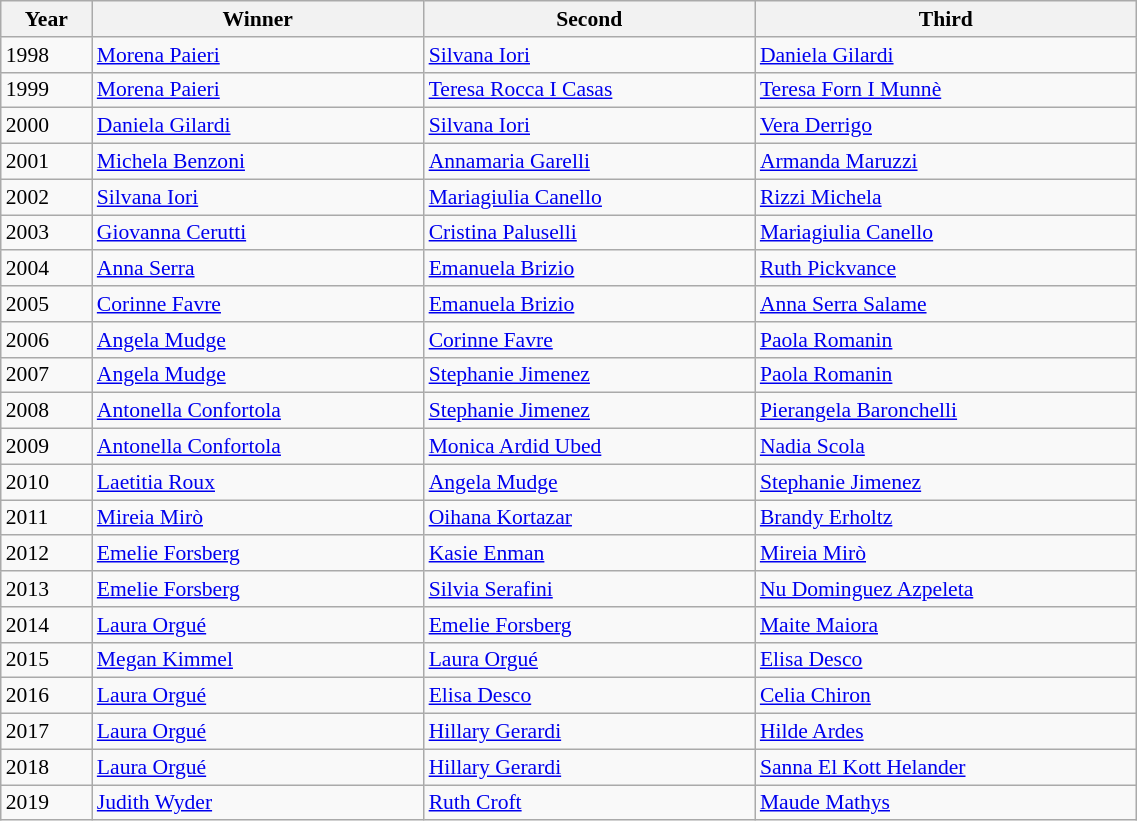<table class="wikitable" width=60% style="font-size:90%; text-align:keft;">
<tr>
<th>Year</th>
<th>Winner</th>
<th>Second</th>
<th>Third</th>
</tr>
<tr>
<td>1998</td>
<td> <a href='#'>Morena Paieri</a></td>
<td> <a href='#'>Silvana Iori</a></td>
<td> <a href='#'>Daniela Gilardi</a></td>
</tr>
<tr>
<td>1999</td>
<td> <a href='#'>Morena Paieri</a></td>
<td> <a href='#'>Teresa Rocca I Casas</a></td>
<td> <a href='#'>Teresa Forn I Munnè</a></td>
</tr>
<tr>
<td>2000</td>
<td> <a href='#'>Daniela Gilardi</a></td>
<td> <a href='#'>Silvana Iori</a></td>
<td> <a href='#'>Vera Derrigo</a></td>
</tr>
<tr>
<td>2001</td>
<td> <a href='#'>Michela Benzoni</a></td>
<td> <a href='#'>Annamaria Garelli</a></td>
<td> <a href='#'>Armanda Maruzzi</a></td>
</tr>
<tr>
<td>2002</td>
<td> <a href='#'>Silvana Iori</a></td>
<td> <a href='#'>Mariagiulia Canello</a></td>
<td> <a href='#'>Rizzi Michela</a></td>
</tr>
<tr>
<td>2003</td>
<td> <a href='#'>Giovanna Cerutti</a></td>
<td> <a href='#'>Cristina Paluselli</a></td>
<td> <a href='#'>Mariagiulia Canello</a></td>
</tr>
<tr>
<td>2004</td>
<td> <a href='#'>Anna Serra</a></td>
<td> <a href='#'>Emanuela Brizio</a></td>
<td> <a href='#'>Ruth Pickvance</a></td>
</tr>
<tr>
<td>2005</td>
<td> <a href='#'>Corinne Favre</a></td>
<td> <a href='#'>Emanuela Brizio</a></td>
<td> <a href='#'>Anna Serra Salame</a></td>
</tr>
<tr>
<td>2006</td>
<td> <a href='#'>Angela Mudge</a></td>
<td> <a href='#'>Corinne Favre</a></td>
<td> <a href='#'>Paola Romanin</a></td>
</tr>
<tr>
<td>2007</td>
<td> <a href='#'>Angela Mudge</a></td>
<td> <a href='#'>Stephanie Jimenez</a></td>
<td> <a href='#'>Paola Romanin</a></td>
</tr>
<tr>
<td>2008</td>
<td> <a href='#'>Antonella Confortola</a></td>
<td> <a href='#'>Stephanie Jimenez</a></td>
<td> <a href='#'>Pierangela Baronchelli</a></td>
</tr>
<tr>
<td>2009</td>
<td> <a href='#'>Antonella Confortola</a></td>
<td> <a href='#'>Monica Ardid Ubed</a></td>
<td> <a href='#'>Nadia Scola</a></td>
</tr>
<tr>
<td>2010</td>
<td> <a href='#'>Laetitia Roux</a></td>
<td> <a href='#'>Angela Mudge</a></td>
<td> <a href='#'>Stephanie Jimenez</a></td>
</tr>
<tr>
<td>2011</td>
<td> <a href='#'>Mireia Mirò</a></td>
<td> <a href='#'>Oihana Kortazar</a></td>
<td> <a href='#'>Brandy Erholtz</a></td>
</tr>
<tr>
<td>2012</td>
<td> <a href='#'>Emelie Forsberg</a></td>
<td> <a href='#'>Kasie Enman</a></td>
<td> <a href='#'>Mireia Mirò</a></td>
</tr>
<tr>
<td>2013</td>
<td> <a href='#'>Emelie Forsberg</a></td>
<td> <a href='#'>Silvia Serafini</a></td>
<td> <a href='#'>Nu Dominguez Azpeleta</a></td>
</tr>
<tr>
<td>2014</td>
<td> <a href='#'>Laura Orgué</a></td>
<td> <a href='#'>Emelie Forsberg</a></td>
<td> <a href='#'>Maite Maiora</a></td>
</tr>
<tr>
<td>2015</td>
<td> <a href='#'>Megan Kimmel</a></td>
<td> <a href='#'>Laura Orgué</a></td>
<td> <a href='#'>Elisa Desco</a></td>
</tr>
<tr>
<td>2016</td>
<td> <a href='#'>Laura Orgué</a></td>
<td> <a href='#'>Elisa Desco</a></td>
<td> <a href='#'>Celia Chiron</a></td>
</tr>
<tr>
<td>2017</td>
<td> <a href='#'>Laura Orgué</a></td>
<td> <a href='#'>Hillary Gerardi</a></td>
<td> <a href='#'>Hilde Ardes</a></td>
</tr>
<tr>
<td>2018</td>
<td> <a href='#'>Laura Orgué</a></td>
<td> <a href='#'>Hillary Gerardi</a></td>
<td> <a href='#'>Sanna El Kott Helander</a></td>
</tr>
<tr>
<td>2019</td>
<td> <a href='#'>Judith Wyder</a></td>
<td> <a href='#'>Ruth Croft</a></td>
<td> <a href='#'>Maude Mathys</a></td>
</tr>
</table>
